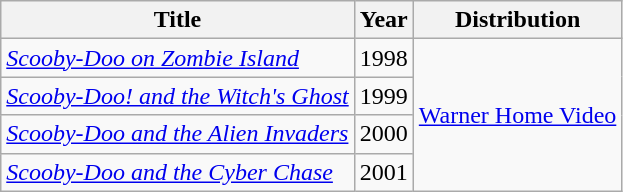<table class="wikitable sortable">
<tr>
<th><strong>Title</strong></th>
<th><strong>Year</strong></th>
<th><strong>Distribution</strong></th>
</tr>
<tr>
<td><em><a href='#'>Scooby-Doo on Zombie Island</a></em></td>
<td>1998</td>
<td rowspan="4"><a href='#'>Warner Home Video</a></td>
</tr>
<tr>
<td><em><a href='#'>Scooby-Doo! and the Witch's Ghost</a></em></td>
<td>1999</td>
</tr>
<tr>
<td><em><a href='#'>Scooby-Doo and the Alien Invaders</a></em></td>
<td>2000</td>
</tr>
<tr>
<td><em><a href='#'>Scooby-Doo and the Cyber Chase</a></em></td>
<td>2001</td>
</tr>
</table>
